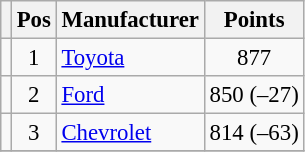<table class="wikitable" style="font-size: 95%">
<tr>
<th></th>
<th>Pos</th>
<th>Manufacturer</th>
<th>Points</th>
</tr>
<tr>
<td align="left"></td>
<td style="text-align:center;">1</td>
<td><a href='#'>Toyota</a></td>
<td style="text-align:center;">877</td>
</tr>
<tr>
<td align="left"></td>
<td style="text-align:center;">2</td>
<td><a href='#'>Ford</a></td>
<td style="text-align:center;">850 (–27)</td>
</tr>
<tr>
<td align="left"></td>
<td style="text-align:center;">3</td>
<td><a href='#'>Chevrolet</a></td>
<td style="text-align:center;">814 (–63)</td>
</tr>
<tr class="sortbottom">
</tr>
</table>
